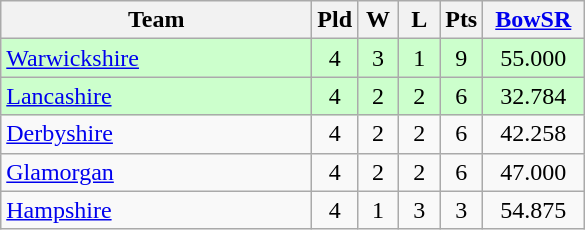<table class="wikitable" style="text-align: center;">
<tr>
<th width=200>Team</th>
<th width=20>Pld</th>
<th width=20>W</th>
<th width=20>L</th>
<th width=20>Pts</th>
<th width=60><a href='#'>BowSR</a></th>
</tr>
<tr bgcolor="#ccffcc">
<td align=left><a href='#'>Warwickshire</a></td>
<td>4</td>
<td>3</td>
<td>1</td>
<td>9</td>
<td>55.000</td>
</tr>
<tr bgcolor="#ccffcc">
<td align=left><a href='#'>Lancashire</a></td>
<td>4</td>
<td>2</td>
<td>2</td>
<td>6</td>
<td>32.784</td>
</tr>
<tr>
<td align=left><a href='#'>Derbyshire</a></td>
<td>4</td>
<td>2</td>
<td>2</td>
<td>6</td>
<td>42.258</td>
</tr>
<tr>
<td align=left><a href='#'>Glamorgan</a></td>
<td>4</td>
<td>2</td>
<td>2</td>
<td>6</td>
<td>47.000</td>
</tr>
<tr>
<td align=left><a href='#'>Hampshire</a></td>
<td>4</td>
<td>1</td>
<td>3</td>
<td>3</td>
<td>54.875</td>
</tr>
</table>
